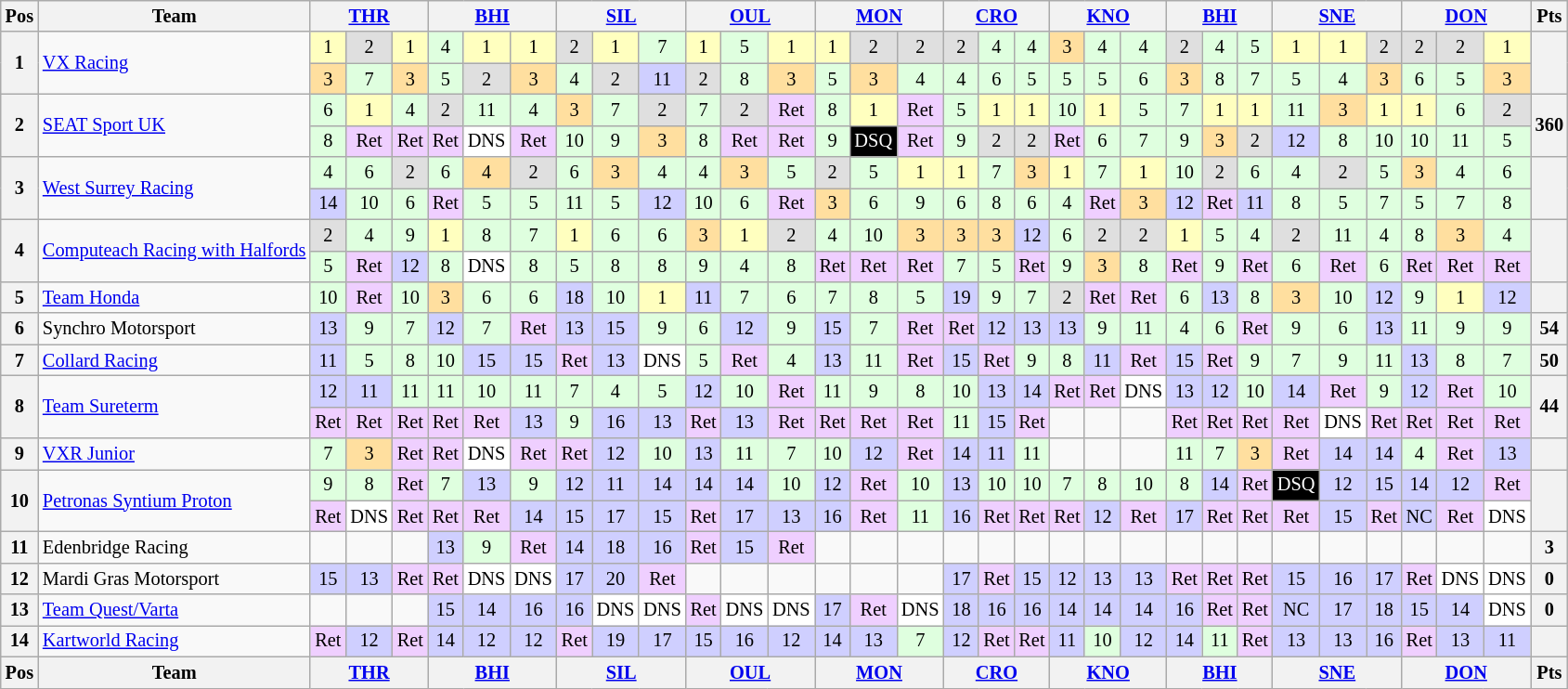<table class="wikitable" style="font-size: 85%; text-align: center;">
<tr valign="top">
<th valign="middle">Pos</th>
<th valign="middle">Team</th>
<th colspan="3"><a href='#'>THR</a></th>
<th colspan="3"><a href='#'>BHI</a></th>
<th colspan="3"><a href='#'>SIL</a></th>
<th colspan="3"><a href='#'>OUL</a></th>
<th colspan="3"><a href='#'>MON</a></th>
<th colspan="3"><a href='#'>CRO</a></th>
<th colspan="3"><a href='#'>KNO</a></th>
<th colspan="3"><a href='#'>BHI</a></th>
<th colspan="3"><a href='#'>SNE</a></th>
<th colspan="3"><a href='#'>DON</a></th>
<th valign=middle>Pts</th>
</tr>
<tr>
<th rowspan=2>1</th>
<td rowspan=2 align=left><a href='#'>VX Racing</a></td>
<td style="background-color:#FFFFBF">1</td>
<td style="background-color:#DFDFDF">2</td>
<td style="background-color:#FFFFBF">1</td>
<td style="background-color:#dfffdf">4</td>
<td style="background-color:#FFFFBF">1</td>
<td style="background-color:#FFFFBF">1</td>
<td style="background-color:#DFDFDF">2</td>
<td style="background-color:#FFFFBF">1</td>
<td style="background-color:#dfffdf">7</td>
<td style="background-color:#FFFFBF">1</td>
<td style="background-color:#dfffdf">5</td>
<td style="background-color:#FFFFBF">1</td>
<td style="background-color:#FFFFBF">1</td>
<td style="background-color:#DFDFDF">2</td>
<td style="background-color:#DFDFDF">2</td>
<td style="background-color:#DFDFDF">2</td>
<td style="background-color:#dfffdf">4</td>
<td style="background-color:#dfffdf">4</td>
<td style="background-color:#ffdf9f">3</td>
<td style="background-color:#dfffdf">4</td>
<td style="background-color:#dfffdf">4</td>
<td style="background-color:#DFDFDF">2</td>
<td style="background-color:#dfffdf">4</td>
<td style="background-color:#dfffdf">5</td>
<td style="background-color:#FFFFBF">1</td>
<td style="background-color:#FFFFBF">1</td>
<td style="background-color:#DFDFDF">2</td>
<td style="background-color:#DFDFDF">2</td>
<td style="background-color:#DFDFDF">2</td>
<td style="background-color:#FFFFBF">1</td>
<th rowspan=2></th>
</tr>
<tr>
<td style="background-color:#ffdf9f">3</td>
<td style="background-color:#dfffdf">7</td>
<td style="background-color:#ffdf9f">3</td>
<td style="background-color:#dfffdf">5</td>
<td style="background-color:#DFDFDF">2</td>
<td style="background-color:#ffdf9f">3</td>
<td style="background-color:#dfffdf">4</td>
<td style="background-color:#DFDFDF">2</td>
<td style="background-color:#CFCFFF">11</td>
<td style="background-color:#DFDFDF">2</td>
<td style="background-color:#dfffdf">8</td>
<td style="background-color:#ffdf9f">3</td>
<td style="background-color:#dfffdf">5</td>
<td style="background-color:#ffdf9f">3</td>
<td style="background-color:#dfffdf">4</td>
<td style="background-color:#dfffdf">4</td>
<td style="background-color:#dfffdf">6</td>
<td style="background-color:#dfffdf">5</td>
<td style="background-color:#dfffdf">5</td>
<td style="background-color:#dfffdf">5</td>
<td style="background-color:#dfffdf">6</td>
<td style="background-color:#ffdf9f">3</td>
<td style="background-color:#dfffdf">8</td>
<td style="background-color:#dfffdf">7</td>
<td style="background-color:#dfffdf">5</td>
<td style="background-color:#dfffdf">4</td>
<td style="background-color:#ffdf9f">3</td>
<td style="background-color:#dfffdf">6</td>
<td style="background-color:#dfffdf">5</td>
<td style="background-color:#ffdf9f">3</td>
</tr>
<tr>
<th rowspan=2>2</th>
<td rowspan=2 align=left><a href='#'>SEAT Sport UK</a></td>
<td style="background-color:#dfffdf">6</td>
<td style="background-color:#FFFFBF">1</td>
<td style="background-color:#dfffdf">4</td>
<td style="background-color:#DFDFDF">2</td>
<td style="background-color:#dfffdf">11</td>
<td style="background-color:#dfffdf">4</td>
<td style="background-color:#ffdf9f">3</td>
<td style="background-color:#dfffdf">7</td>
<td style="background-color:#DFDFDF">2</td>
<td style="background-color:#dfffdf">7</td>
<td style="background-color:#DFDFDF">2</td>
<td style="background-color:#EFCFFF">Ret</td>
<td style="background-color:#dfffdf">8</td>
<td style="background-color:#FFFFBF">1</td>
<td style="background-color:#EFCFFF">Ret</td>
<td style="background-color:#dfffdf">5</td>
<td style="background-color:#FFFFBF">1</td>
<td style="background-color:#FFFFBF">1</td>
<td style="background-color:#dfffdf">10</td>
<td style="background-color:#FFFFBF">1</td>
<td style="background-color:#dfffdf">5</td>
<td style="background-color:#dfffdf">7</td>
<td style="background-color:#FFFFBF">1</td>
<td style="background-color:#FFFFBF">1</td>
<td style="background-color:#dfffdf">11</td>
<td style="background-color:#ffdf9f">3</td>
<td style="background-color:#FFFFBF">1</td>
<td style="background-color:#FFFFBF">1</td>
<td style="background-color:#dfffdf">6</td>
<td style="background-color:#DFDFDF">2</td>
<th rowspan=2>360</th>
</tr>
<tr>
<td style="background-color:#dfffdf">8</td>
<td style="background-color:#EFCFFF">Ret</td>
<td style="background-color:#EFCFFF">Ret</td>
<td style="background-color:#EFCFFF">Ret</td>
<td style="background-color:white">DNS</td>
<td style="background-color:#EFCFFF">Ret</td>
<td style="background-color:#dfffdf">10</td>
<td style="background-color:#dfffdf">9</td>
<td style="background-color:#ffdf9f">3</td>
<td style="background-color:#dfffdf">8</td>
<td style="background-color:#EFCFFF">Ret</td>
<td style="background-color:#EFCFFF">Ret</td>
<td style="background-color:#dfffdf">9</td>
<td align="center" valign="bottom" style="background:#000000; color:white">DSQ</td>
<td style="background-color:#EFCFFF">Ret</td>
<td style="background-color:#dfffdf">9</td>
<td style="background-color:#DFDFDF">2</td>
<td style="background-color:#DFDFDF">2</td>
<td style="background-color:#EFCFFF">Ret</td>
<td style="background-color:#dfffdf">6</td>
<td style="background-color:#dfffdf">7</td>
<td style="background-color:#dfffdf">9</td>
<td style="background-color:#ffdf9f">3</td>
<td style="background-color:#DFDFDF">2</td>
<td style="background-color:#CFCFFF">12</td>
<td style="background-color:#dfffdf">8</td>
<td style="background-color:#dfffdf">10</td>
<td style="background-color:#dfffdf">10</td>
<td style="background-color:#dfffdf">11</td>
<td style="background-color:#dfffdf">5</td>
</tr>
<tr>
<th rowspan=2>3</th>
<td rowspan=2 align=left><a href='#'>West Surrey Racing</a></td>
<td style="background-color:#dfffdf">4</td>
<td style="background-color:#dfffdf">6</td>
<td style="background-color:#DFDFDF">2</td>
<td style="background-color:#dfffdf">6</td>
<td style="background-color:#ffdf9f">4</td>
<td style="background-color:#DFDFDF">2</td>
<td style="background-color:#dfffdf">6</td>
<td style="background-color:#ffdf9f">3</td>
<td style="background-color:#dfffdf">4</td>
<td style="background-color:#dfffdf">4</td>
<td style="background-color:#ffdf9f">3</td>
<td style="background-color:#dfffdf">5</td>
<td style="background-color:#DFDFDF">2</td>
<td style="background-color:#dfffdf">5</td>
<td style="background-color:#FFFFBF">1</td>
<td style="background-color:#FFFFBF">1</td>
<td style="background-color:#dfffdf">7</td>
<td style="background-color:#ffdf9f">3</td>
<td style="background-color:#FFFFBF">1</td>
<td style="background-color:#dfffdf">7</td>
<td style="background-color:#FFFFBF">1</td>
<td style="background-color:#dfffdf">10</td>
<td style="background-color:#DFDFDF">2</td>
<td style="background-color:#dfffdf">6</td>
<td style="background-color:#dfffdf">4</td>
<td style="background-color:#DFDFDF">2</td>
<td style="background-color:#dfffdf">5</td>
<td style="background-color:#ffdf9f">3</td>
<td style="background-color:#dfffdf">4</td>
<td style="background-color:#dfffdf">6</td>
<th rowspan=2></th>
</tr>
<tr>
<td style="background-color:#CFCFFF">14</td>
<td style="background-color:#dfffdf">10</td>
<td style="background-color:#dfffdf">6</td>
<td style="background-color:#EFCFFF">Ret</td>
<td style="background-color:#dfffdf">5</td>
<td style="background-color:#dfffdf">5</td>
<td style="background-color:#dfffdf">11</td>
<td style="background-color:#dfffdf">5</td>
<td style="background-color:#CFCFFF">12</td>
<td style="background-color:#dfffdf">10</td>
<td style="background-color:#dfffdf">6</td>
<td style="background-color:#EFCFFF">Ret</td>
<td style="background-color:#ffdf9f">3</td>
<td style="background-color:#dfffdf">6</td>
<td style="background-color:#dfffdf">9</td>
<td style="background-color:#dfffdf">6</td>
<td style="background-color:#dfffdf">8</td>
<td style="background-color:#dfffdf">6</td>
<td style="background-color:#dfffdf">4</td>
<td style="background-color:#EFCFFF">Ret</td>
<td style="background-color:#ffdf9f">3</td>
<td style="background-color:#CFCFFF">12</td>
<td style="background-color:#EFCFFF">Ret</td>
<td style="background-color:#CFCFFF">11</td>
<td style="background-color:#dfffdf">8</td>
<td style="background-color:#dfffdf">5</td>
<td style="background-color:#dfffdf">7</td>
<td style="background-color:#dfffdf">5</td>
<td style="background-color:#dfffdf">7</td>
<td style="background-color:#dfffdf">8</td>
</tr>
<tr>
<th rowspan=2>4</th>
<td rowspan=2 align=left nowrap><a href='#'>Computeach Racing with Halfords</a></td>
<td style="background-color:#DFDFDF">2</td>
<td style="background-color:#dfffdf">4</td>
<td style="background-color:#dfffdf">9</td>
<td style="background-color:#FFFFBF">1</td>
<td style="background-color:#dfffdf">8</td>
<td style="background-color:#dfffdf">7</td>
<td style="background-color:#FFFFBF">1</td>
<td style="background-color:#dfffdf">6</td>
<td style="background-color:#dfffdf">6</td>
<td style="background-color:#ffdf9f">3</td>
<td style="background-color:#FFFFBF">1</td>
<td style="background-color:#DFDFDF">2</td>
<td style="background-color:#dfffdf">4</td>
<td style="background-color:#dfffdf">10</td>
<td style="background-color:#ffdf9f">3</td>
<td style="background-color:#ffdf9f">3</td>
<td style="background-color:#ffdf9f">3</td>
<td style="background-color:#CFCFFF">12</td>
<td style="background-color:#dfffdf">6</td>
<td style="background-color:#DFDFDF">2</td>
<td style="background-color:#DFDFDF">2</td>
<td style="background-color:#FFFFBF">1</td>
<td style="background-color:#dfffdf">5</td>
<td style="background-color:#dfffdf">4</td>
<td style="background-color:#DFDFDF">2</td>
<td style="background-color:#dfffdf">11</td>
<td style="background-color:#dfffdf">4</td>
<td style="background-color:#dfffdf">8</td>
<td style="background-color:#ffdf9f">3</td>
<td style="background-color:#dfffdf">4</td>
<th rowspan=2></th>
</tr>
<tr>
<td style="background-color:#dfffdf">5</td>
<td style="background-color:#EFCFFF">Ret</td>
<td style="background-color:#CFCFFF">12</td>
<td style="background-color:#dfffdf">8</td>
<td style="background-color:white">DNS</td>
<td style="background-color:#dfffdf">8</td>
<td style="background-color:#dfffdf">5</td>
<td style="background-color:#dfffdf">8</td>
<td style="background-color:#dfffdf">8</td>
<td style="background-color:#dfffdf">9</td>
<td style="background-color:#dfffdf">4</td>
<td style="background-color:#dfffdf">8</td>
<td style="background-color:#EFCFFF">Ret</td>
<td style="background-color:#EFCFFF">Ret</td>
<td style="background-color:#EFCFFF">Ret</td>
<td style="background-color:#dfffdf">7</td>
<td style="background-color:#dfffdf">5</td>
<td style="background-color:#EFCFFF">Ret</td>
<td style="background-color:#dfffdf">9</td>
<td style="background-color:#ffdf9f">3</td>
<td style="background-color:#dfffdf">8</td>
<td style="background-color:#EFCFFF">Ret</td>
<td style="background-color:#dfffdf">9</td>
<td style="background-color:#EFCFFF">Ret</td>
<td style="background-color:#dfffdf">6</td>
<td style="background-color:#EFCFFF">Ret</td>
<td style="background-color:#dfffdf">6</td>
<td style="background-color:#EFCFFF">Ret</td>
<td style="background-color:#EFCFFF">Ret</td>
<td style="background-color:#EFCFFF">Ret</td>
</tr>
<tr>
<th>5</th>
<td align=left><a href='#'>Team Honda</a></td>
<td style="background-color:#dfffdf">10</td>
<td style="background-color:#EFCFFF">Ret</td>
<td style="background-color:#dfffdf">10</td>
<td style="background-color:#ffdf9f">3</td>
<td style="background-color:#dfffdf">6</td>
<td style="background-color:#dfffdf">6</td>
<td style="background-color:#CFCFFF">18</td>
<td style="background-color:#dfffdf">10</td>
<td style="background-color:#FFFFBF">1</td>
<td style="background-color:#CFCFFF">11</td>
<td style="background-color:#dfffdf">7</td>
<td style="background-color:#dfffdf">6</td>
<td style="background-color:#dfffdf">7</td>
<td style="background-color:#dfffdf">8</td>
<td style="background-color:#dfffdf">5</td>
<td style="background-color:#CFCFFF">19</td>
<td style="background-color:#dfffdf">9</td>
<td style="background-color:#dfffdf">7</td>
<td style="background-color:#DFDFDF">2</td>
<td style="background-color:#EFCFFF">Ret</td>
<td style="background-color:#EFCFFF">Ret</td>
<td style="background-color:#dfffdf">6</td>
<td style="background-color:#CFCFFF">13</td>
<td style="background-color:#dfffdf">8</td>
<td style="background-color:#ffdf9f">3</td>
<td style="background-color:#dfffdf">10</td>
<td style="background-color:#CFCFFF">12</td>
<td style="background-color:#dfffdf">9</td>
<td style="background-color:#FFFFBF">1</td>
<td style="background-color:#CFCFFF">12</td>
<th></th>
</tr>
<tr>
<th>6</th>
<td align=left>Synchro Motorsport</td>
<td style="background-color:#CFCFFF">13</td>
<td style="background-color:#dfffdf">9</td>
<td style="background-color:#dfffdf">7</td>
<td style="background-color:#CFCFFF">12</td>
<td style="background-color:#dfffdf">7</td>
<td style="background-color:#EFCFFF">Ret</td>
<td style="background-color:#CFCFFF">13</td>
<td style="background-color:#CFCFFF">15</td>
<td style="background-color:#dfffdf">9</td>
<td style="background-color:#dfffdf">6</td>
<td style="background-color:#CFCFFF">12</td>
<td style="background-color:#dfffdf">9</td>
<td style="background-color:#CFCFFF">15</td>
<td style="background-color:#dfffdf">7</td>
<td style="background-color:#EFCFFF">Ret</td>
<td style="background-color:#EFCFFF">Ret</td>
<td style="background-color:#CFCFFF">12</td>
<td style="background-color:#CFCFFF">13</td>
<td style="background-color:#CFCFFF">13</td>
<td style="background-color:#dfffdf">9</td>
<td style="background-color:#dfffdf">11</td>
<td style="background-color:#dfffdf">4</td>
<td style="background-color:#dfffdf">6</td>
<td style="background-color:#EFCFFF">Ret</td>
<td style="background-color:#dfffdf">9</td>
<td style="background-color:#dfffdf">6</td>
<td style="background-color:#CFCFFF">13</td>
<td style="background-color:#dfffdf">11</td>
<td style="background-color:#dfffdf">9</td>
<td style="background-color:#dfffdf">9</td>
<th>54</th>
</tr>
<tr>
<th>7</th>
<td align=left><a href='#'>Collard Racing</a></td>
<td style="background-color:#CFCFFF">11</td>
<td style="background-color:#dfffdf">5</td>
<td style="background-color:#dfffdf">8</td>
<td style="background-color:#dfffdf">10</td>
<td style="background-color:#CFCFFF">15</td>
<td style="background-color:#CFCFFF">15</td>
<td style="background-color:#EFCFFF">Ret</td>
<td style="background-color:#CFCFFF">13</td>
<td style="background-color:white">DNS</td>
<td style="background-color:#dfffdf">5</td>
<td style="background-color:#EFCFFF">Ret</td>
<td style="background-color:#dfffdf">4</td>
<td style="background-color:#CFCFFF">13</td>
<td style="background-color:#dfffdf">11</td>
<td style="background-color:#EFCFFF">Ret</td>
<td style="background-color:#CFCFFF">15</td>
<td style="background-color:#EFCFFF">Ret</td>
<td style="background-color:#dfffdf">9</td>
<td style="background-color:#dfffdf">8</td>
<td style="background-color:#CFCFFF">11</td>
<td style="background-color:#EFCFFF">Ret</td>
<td style="background-color:#CFCFFF">15</td>
<td style="background-color:#EFCFFF">Ret</td>
<td style="background-color:#dfffdf">9</td>
<td style="background-color:#dfffdf">7</td>
<td style="background-color:#dfffdf">9</td>
<td style="background-color:#dfffdf">11</td>
<td style="background-color:#CFCFFF">13</td>
<td style="background-color:#dfffdf">8</td>
<td style="background-color:#dfffdf">7</td>
<th>50</th>
</tr>
<tr>
<th rowspan=2>8</th>
<td rowspan=2 align=left><a href='#'>Team Sureterm</a></td>
<td style="background-color:#CFCFFF">12</td>
<td style="background-color:#CFCFFF">11</td>
<td style="background-color:#dfffdf">11</td>
<td style="background-color:#dfffdf">11</td>
<td style="background-color:#dfffdf">10</td>
<td style="background-color:#dfffdf">11</td>
<td style="background-color:#dfffdf">7</td>
<td style="background-color:#dfffdf">4</td>
<td style="background-color:#dfffdf">5</td>
<td style="background-color:#CFCFFF">12</td>
<td style="background-color:#dfffdf">10</td>
<td style="background-color:#EFCFFF">Ret</td>
<td style="background-color:#dfffdf">11</td>
<td style="background-color:#dfffdf">9</td>
<td style="background-color:#dfffdf">8</td>
<td style="background-color:#dfffdf">10</td>
<td style="background-color:#CFCFFF">13</td>
<td style="background-color:#CFCFFF">14</td>
<td style="background-color:#EFCFFF">Ret</td>
<td style="background-color:#EFCFFF">Ret</td>
<td style="background-color:white">DNS</td>
<td style="background-color:#CFCFFF">13</td>
<td style="background-color:#CFCFFF">12</td>
<td style="background-color:#dfffdf">10</td>
<td style="background-color:#CFCFFF">14</td>
<td style="background-color:#EFCFFF">Ret</td>
<td style="background-color:#dfffdf">9</td>
<td style="background-color:#CFCFFF">12</td>
<td style="background-color:#EFCFFF">Ret</td>
<td style="background-color:#dfffdf">10</td>
<th rowspan=2>44</th>
</tr>
<tr>
<td style="background-color:#EFCFFF">Ret</td>
<td style="background-color:#EFCFFF">Ret</td>
<td style="background-color:#EFCFFF">Ret</td>
<td style="background-color:#EFCFFF">Ret</td>
<td style="background-color:#EFCFFF">Ret</td>
<td style="background-color:#CFCFFF">13</td>
<td style="background-color:#dfffdf">9</td>
<td style="background-color:#CFCFFF">16</td>
<td style="background-color:#CFCFFF">13</td>
<td style="background-color:#EFCFFF">Ret</td>
<td style="background-color:#CFCFFF">13</td>
<td style="background-color:#EFCFFF">Ret</td>
<td style="background-color:#EFCFFF">Ret</td>
<td style="background-color:#EFCFFF">Ret</td>
<td style="background-color:#EFCFFF">Ret</td>
<td style="background-color:#dfffdf">11</td>
<td style="background-color:#CFCFFF">15</td>
<td style="background-color:#EFCFFF">Ret</td>
<td></td>
<td></td>
<td></td>
<td style="background-color:#EFCFFF">Ret</td>
<td style="background-color:#EFCFFF">Ret</td>
<td style="background-color:#EFCFFF">Ret</td>
<td style="background-color:#EFCFFF">Ret</td>
<td style="background-color:white">DNS</td>
<td style="background-color:#EFCFFF">Ret</td>
<td style="background-color:#EFCFFF">Ret</td>
<td style="background-color:#EFCFFF">Ret</td>
<td style="background-color:#EFCFFF">Ret</td>
</tr>
<tr>
<th>9</th>
<td align=left><a href='#'>VXR Junior</a></td>
<td style="background-color:#dfffdf">7</td>
<td style="background-color:#ffdf9f">3</td>
<td style="background-color:#EFCFFF">Ret</td>
<td style="background-color:#EFCFFF">Ret</td>
<td style="background-color:white">DNS</td>
<td style="background-color:#EFCFFF">Ret</td>
<td style="background-color:#EFCFFF">Ret</td>
<td style="background-color:#CFCFFF">12</td>
<td style="background-color:#dfffdf">10</td>
<td style="background-color:#CFCFFF">13</td>
<td style="background-color:#dfffdf">11</td>
<td style="background-color:#dfffdf">7</td>
<td style="background-color:#dfffdf">10</td>
<td style="background-color:#CFCFFF">12</td>
<td style="background-color:#EFCFFF">Ret</td>
<td style="background-color:#CFCFFF">14</td>
<td style="background-color:#CFCFFF">11</td>
<td style="background-color:#dfffdf">11</td>
<td></td>
<td></td>
<td></td>
<td style="background-color:#dfffdf">11</td>
<td style="background-color:#dfffdf">7</td>
<td style="background-color:#ffdf9f">3</td>
<td style="background-color:#EFCFFF">Ret</td>
<td style="background-color:#CFCFFF">14</td>
<td style="background-color:#CFCFFF">14</td>
<td style="background-color:#dfffdf">4</td>
<td style="background-color:#EFCFFF">Ret</td>
<td style="background-color:#CFCFFF">13</td>
<th></th>
</tr>
<tr>
<th rowspan=2>10</th>
<td rowspan=2 align=left><a href='#'>Petronas Syntium Proton</a></td>
<td style="background-color:#dfffdf">9</td>
<td style="background-color:#dfffdf">8</td>
<td style="background-color:#EFCFFF">Ret</td>
<td style="background-color:#dfffdf">7</td>
<td style="background-color:#CFCFFF">13</td>
<td style="background-color:#dfffdf">9</td>
<td style="background-color:#CFCFFF">12</td>
<td style="background-color:#CFCFFF">11</td>
<td style="background-color:#CFCFFF">14</td>
<td style="background-color:#CFCFFF">14</td>
<td style="background-color:#CFCFFF">14</td>
<td style="background-color:#dfffdf">10</td>
<td style="background-color:#CFCFFF">12</td>
<td style="background-color:#EFCFFF">Ret</td>
<td style="background-color:#dfffdf">10</td>
<td style="background-color:#CFCFFF">13</td>
<td style="background-color:#dfffdf">10</td>
<td style="background-color:#dfffdf">10</td>
<td style="background-color:#dfffdf">7</td>
<td style="background-color:#dfffdf">8</td>
<td style="background-color:#dfffdf">10</td>
<td style="background-color:#dfffdf">8</td>
<td style="background-color:#CFCFFF">14</td>
<td style="background-color:#EFCFFF">Ret</td>
<td align="center" valign="bottom" style="background:#000000; color:white">DSQ</td>
<td style="background-color:#CFCFFF">12</td>
<td style="background-color:#CFCFFF">15</td>
<td style="background-color:#CFCFFF">14</td>
<td style="background-color:#CFCFFF">12</td>
<td style="background-color:#EFCFFF">Ret</td>
<th rowspan=2></th>
</tr>
<tr>
<td style="background-color:#EFCFFF">Ret</td>
<td style="background-color:white">DNS</td>
<td style="background-color:#EFCFFF">Ret</td>
<td style="background-color:#EFCFFF">Ret</td>
<td style="background-color:#EFCFFF">Ret</td>
<td style="background-color:#CFCFFF">14</td>
<td style="background-color:#CFCFFF">15</td>
<td style="background-color:#CFCFFF">17</td>
<td style="background-color:#CFCFFF">15</td>
<td style="background-color:#EFCFFF">Ret</td>
<td style="background-color:#CFCFFF">17</td>
<td style="background-color:#CFCFFF">13</td>
<td style="background-color:#CFCFFF">16</td>
<td style="background-color:#EFCFFF">Ret</td>
<td style="background-color:#dfffdf">11</td>
<td style="background-color:#CFCFFF">16</td>
<td style="background-color:#EFCFFF">Ret</td>
<td style="background-color:#EFCFFF">Ret</td>
<td style="background-color:#EFCFFF">Ret</td>
<td style="background-color:#CFCFFF">12</td>
<td style="background-color:#EFCFFF">Ret</td>
<td style="background-color:#CFCFFF">17</td>
<td style="background-color:#EFCFFF">Ret</td>
<td style="background-color:#EFCFFF">Ret</td>
<td style="background-color:#EFCFFF">Ret</td>
<td style="background-color:#CFCFFF">15</td>
<td style="background-color:#EFCFFF">Ret</td>
<td style="background-color:#CFCFFF">NC</td>
<td style="background-color:#EFCFFF">Ret</td>
<td style="background-color:white">DNS</td>
</tr>
<tr>
<th>11</th>
<td align=left>Edenbridge Racing</td>
<td></td>
<td></td>
<td></td>
<td style="background-color:#CFCFFF">13</td>
<td style="background-color:#dfffdf">9</td>
<td style="background-color:#EFCFFF">Ret</td>
<td style="background-color:#CFCFFF">14</td>
<td style="background-color:#CFCFFF">18</td>
<td style="background-color:#CFCFFF">16</td>
<td style="background-color:#EFCFFF">Ret</td>
<td style="background-color:#CFCFFF">15</td>
<td style="background-color:#EFCFFF">Ret</td>
<td></td>
<td></td>
<td></td>
<td></td>
<td></td>
<td></td>
<td></td>
<td></td>
<td></td>
<td></td>
<td></td>
<td></td>
<td></td>
<td></td>
<td></td>
<td></td>
<td></td>
<td></td>
<th>3</th>
</tr>
<tr>
<th>12</th>
<td align=left>Mardi Gras Motorsport</td>
<td style="background-color:#CFCFFF">15</td>
<td style="background-color:#CFCFFF">13</td>
<td style="background-color:#EFCFFF">Ret</td>
<td style="background-color:#EFCFFF">Ret</td>
<td style="background-color:white">DNS</td>
<td style="background-color:white">DNS</td>
<td style="background-color:#CFCFFF">17</td>
<td style="background-color:#CFCFFF">20</td>
<td style="background-color:#EFCFFF">Ret</td>
<td></td>
<td></td>
<td></td>
<td></td>
<td></td>
<td></td>
<td style="background-color:#CFCFFF">17</td>
<td style="background-color:#EFCFFF">Ret</td>
<td style="background-color:#CFCFFF">15</td>
<td style="background-color:#CFCFFF">12</td>
<td style="background-color:#CFCFFF">13</td>
<td style="background-color:#CFCFFF">13</td>
<td style="background-color:#EFCFFF">Ret</td>
<td style="background-color:#EFCFFF">Ret</td>
<td style="background-color:#EFCFFF">Ret</td>
<td style="background-color:#CFCFFF">15</td>
<td style="background-color:#CFCFFF">16</td>
<td style="background-color:#CFCFFF">17</td>
<td style="background-color:#EFCFFF">Ret</td>
<td style="background-color:white">DNS</td>
<td style="background-color:white">DNS</td>
<th>0</th>
</tr>
<tr>
<th>13</th>
<td align=left><a href='#'>Team Quest/Varta</a></td>
<td></td>
<td></td>
<td></td>
<td style="background-color:#CFCFFF">15</td>
<td style="background-color:#CFCFFF">14</td>
<td style="background-color:#CFCFFF">16</td>
<td style="background-color:#CFCFFF">16</td>
<td style="background-color:white">DNS</td>
<td style="background-color:white">DNS</td>
<td style="background-color:#EFCFFF">Ret</td>
<td style="background-color:white">DNS</td>
<td style="background-color:white">DNS</td>
<td style="background-color:#CFCFFF">17</td>
<td style="background-color:#EFCFFF">Ret</td>
<td style="background-color:white">DNS</td>
<td style="background-color:#CFCFFF">18</td>
<td style="background-color:#CFCFFF">16</td>
<td style="background-color:#CFCFFF">16</td>
<td style="background-color:#CFCFFF">14</td>
<td style="background-color:#CFCFFF">14</td>
<td style="background-color:#CFCFFF">14</td>
<td style="background-color:#CFCFFF">16</td>
<td style="background-color:#EFCFFF">Ret</td>
<td style="background-color:#EFCFFF">Ret</td>
<td style="background-color:#CFCFFF">NC</td>
<td style="background-color:#CFCFFF">17</td>
<td style="background-color:#CFCFFF">18</td>
<td style="background-color:#CFCFFF">15</td>
<td style="background-color:#CFCFFF">14</td>
<td style="background-color:white">DNS</td>
<th>0</th>
</tr>
<tr>
<th>14</th>
<td align=left><a href='#'>Kartworld Racing</a></td>
<td style="background-color:#EFCFFF">Ret</td>
<td style="background-color:#CFCFFF">12</td>
<td style="background-color:#EFCFFF">Ret</td>
<td style="background-color:#CFCFFF">14</td>
<td style="background-color:#CFCFFF">12</td>
<td style="background-color:#CFCFFF">12</td>
<td style="background-color:#EFCFFF">Ret</td>
<td style="background-color:#CFCFFF">19</td>
<td style="background-color:#CFCFFF">17</td>
<td style="background-color:#CFCFFF">15</td>
<td style="background-color:#CFCFFF">16</td>
<td style="background-color:#CFCFFF">12</td>
<td style="background-color:#CFCFFF">14</td>
<td style="background-color:#CFCFFF">13</td>
<td style="background-color:#dfffdf">7</td>
<td style="background-color:#CFCFFF">12</td>
<td style="background-color:#EFCFFF">Ret</td>
<td style="background-color:#EFCFFF">Ret</td>
<td style="background-color:#CFCFFF">11</td>
<td style="background-color:#dfffdf">10</td>
<td style="background-color:#CFCFFF">12</td>
<td style="background-color:#CFCFFF">14</td>
<td style="background-color:#dfffdf">11</td>
<td style="background-color:#EFCFFF">Ret</td>
<td style="background-color:#CFCFFF">13</td>
<td style="background-color:#CFCFFF">13</td>
<td style="background-color:#CFCFFF">16</td>
<td style="background-color:#EFCFFF">Ret</td>
<td style="background-color:#CFCFFF">13</td>
<td style="background-color:#CFCFFF">11</td>
<th></th>
</tr>
<tr>
<th valign="middle">Pos</th>
<th valign="middle">Team</th>
<th colspan="3"><a href='#'>THR</a></th>
<th colspan="3"><a href='#'>BHI</a></th>
<th colspan="3"><a href='#'>SIL</a></th>
<th colspan="3"><a href='#'>OUL</a></th>
<th colspan="3"><a href='#'>MON</a></th>
<th colspan="3"><a href='#'>CRO</a></th>
<th colspan="3"><a href='#'>KNO</a></th>
<th colspan="3"><a href='#'>BHI</a></th>
<th colspan="3"><a href='#'>SNE</a></th>
<th colspan="3"><a href='#'>DON</a></th>
<th valign=middle>Pts</th>
</tr>
</table>
